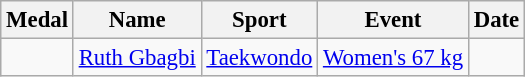<table class="wikitable sortable" style="font-size: 95%;">
<tr>
<th>Medal</th>
<th>Name</th>
<th>Sport</th>
<th>Event</th>
<th>Date</th>
</tr>
<tr>
<td></td>
<td><a href='#'>Ruth Gbagbi</a></td>
<td><a href='#'>Taekwondo</a></td>
<td><a href='#'>Women's 67 kg</a></td>
<td></td>
</tr>
</table>
